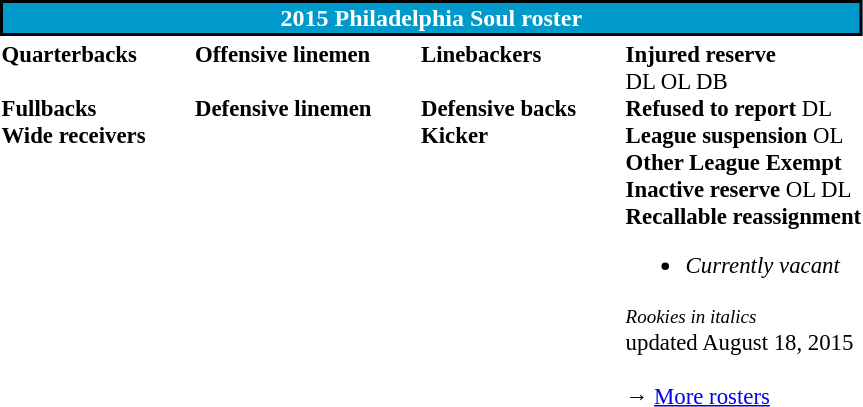<table class="toccolours" style="text-align: left;">
<tr>
<th colspan=7 style="background:#09C; border: 2px solid #000; color:#fff; text-align:center;"><strong>2015 Philadelphia Soul roster</strong></th>
</tr>
<tr>
<td style="font-size: 95%;vertical-align:top;"><strong>Quarterbacks</strong><br>
<br><strong>Fullbacks</strong>
<br><strong>Wide receivers</strong>





</td>
<td style="width: 25px;"></td>
<td style="font-size: 95%;vertical-align:top;"><strong>Offensive linemen</strong><br>

<br><strong>Defensive linemen</strong>




</td>
<td style="width: 25px;"></td>
<td style="font-size: 95%;vertical-align:top;"><strong>Linebackers</strong><br>
<br><strong>Defensive backs</strong>



<br><strong>Kicker</strong>
</td>
<td style="width: 25px;"></td>
<td style="font-size: 95%;vertical-align:top;"><strong>Injured reserve</strong><br> DL

 OL
 DB<br><strong>Refused to report</strong>
 DL<br><strong>League suspension</strong>

 OL
<br><strong>Other League Exempt</strong>
<br><strong>Inactive reserve</strong>
 OL
 DL<br><strong>Recallable reassignment</strong><ul><li><em>Currently vacant</em></li></ul><small><em>Rookies in italics</em></small><br>
<span></span> updated August 18, 2015<br>
<br>→ <a href='#'>More rosters</a></td>
</tr>
<tr>
</tr>
</table>
